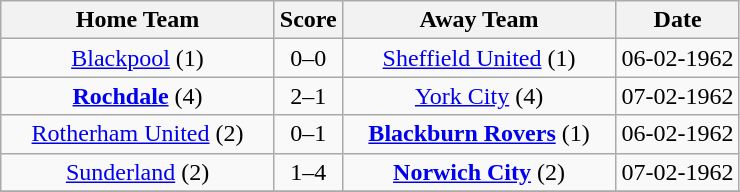<table class="wikitable" style="text-align:center;">
<tr>
<th width=175>Home Team</th>
<th width=20>Score</th>
<th width=175>Away Team</th>
<th width= 75>Date</th>
</tr>
<tr>
<td><a href='#'>Blackpool</a> (1)</td>
<td>0–0</td>
<td><a href='#'>Sheffield United</a> (1)</td>
<td>06-02-1962</td>
</tr>
<tr>
<td><a href='#'><strong>Rochdale</strong></a> (4)</td>
<td>2–1</td>
<td><a href='#'>York City</a> (4)</td>
<td>07-02-1962</td>
</tr>
<tr>
<td><a href='#'>Rotherham United</a> (2)</td>
<td>0–1</td>
<td><a href='#'><strong>Blackburn Rovers</strong></a> (1)</td>
<td>06-02-1962</td>
</tr>
<tr>
<td><a href='#'>Sunderland</a> (2)</td>
<td>1–4</td>
<td><a href='#'><strong>Norwich City</strong></a> (2)</td>
<td>07-02-1962</td>
</tr>
<tr>
</tr>
</table>
